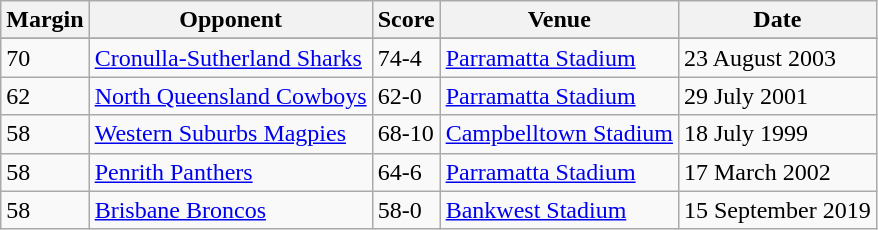<table class="wikitable" style="text-align:left;">
<tr>
<th>Margin</th>
<th>Opponent</th>
<th>Score</th>
<th>Venue</th>
<th>Date</th>
</tr>
<tr>
</tr>
<tr>
<td>70</td>
<td><a href='#'>Cronulla-Sutherland Sharks</a></td>
<td>74-4</td>
<td><a href='#'>Parramatta Stadium</a></td>
<td>23 August 2003</td>
</tr>
<tr>
<td>62</td>
<td><a href='#'>North Queensland Cowboys</a></td>
<td>62-0</td>
<td><a href='#'>Parramatta Stadium</a></td>
<td>29 July 2001</td>
</tr>
<tr>
<td>58</td>
<td><a href='#'>Western Suburbs Magpies</a></td>
<td>68-10</td>
<td><a href='#'>Campbelltown Stadium</a></td>
<td>18 July 1999</td>
</tr>
<tr>
<td>58</td>
<td><a href='#'>Penrith Panthers</a></td>
<td>64-6</td>
<td><a href='#'>Parramatta Stadium</a></td>
<td>17 March 2002</td>
</tr>
<tr>
<td>58</td>
<td><a href='#'>Brisbane Broncos  </a></td>
<td>58-0</td>
<td><a href='#'>Bankwest Stadium</a></td>
<td>15 September 2019</td>
</tr>
</table>
